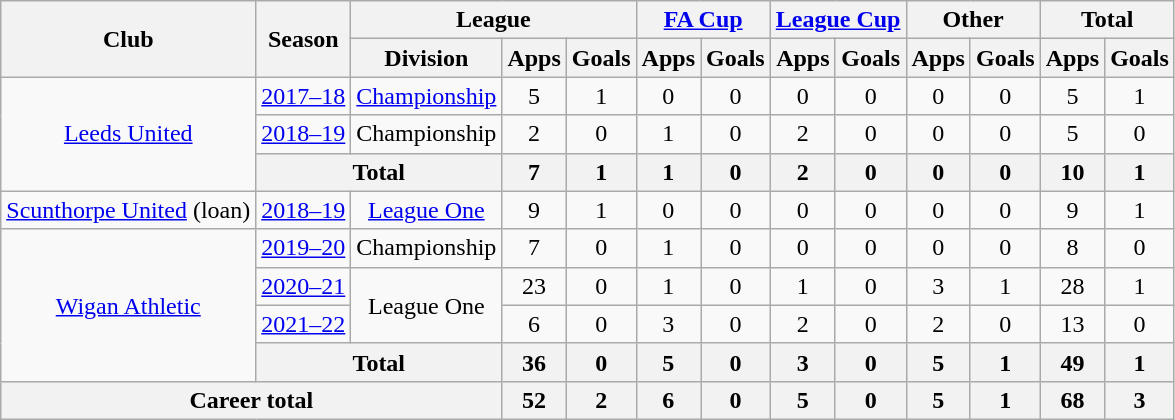<table class="wikitable" style="text-align:center">
<tr>
<th rowspan="2">Club</th>
<th rowspan="2">Season</th>
<th colspan="3">League</th>
<th colspan="2"><a href='#'>FA Cup</a></th>
<th colspan="2"><a href='#'>League Cup</a></th>
<th colspan="2">Other</th>
<th colspan="2">Total</th>
</tr>
<tr>
<th>Division</th>
<th>Apps</th>
<th>Goals</th>
<th>Apps</th>
<th>Goals</th>
<th>Apps</th>
<th>Goals</th>
<th>Apps</th>
<th>Goals</th>
<th>Apps</th>
<th>Goals</th>
</tr>
<tr>
<td rowspan=3><a href='#'>Leeds United</a></td>
<td><a href='#'>2017–18</a></td>
<td><a href='#'>Championship</a></td>
<td>5</td>
<td>1</td>
<td>0</td>
<td>0</td>
<td>0</td>
<td>0</td>
<td>0</td>
<td>0</td>
<td>5</td>
<td>1</td>
</tr>
<tr>
<td><a href='#'>2018–19</a></td>
<td>Championship</td>
<td>2</td>
<td>0</td>
<td>1</td>
<td>0</td>
<td>2</td>
<td>0</td>
<td>0</td>
<td>0</td>
<td>5</td>
<td>0</td>
</tr>
<tr>
<th colspan="2">Total</th>
<th>7</th>
<th>1</th>
<th>1</th>
<th>0</th>
<th>2</th>
<th>0</th>
<th>0</th>
<th>0</th>
<th>10</th>
<th>1</th>
</tr>
<tr>
<td><a href='#'>Scunthorpe United</a> (loan)</td>
<td><a href='#'>2018–19</a></td>
<td><a href='#'>League One</a></td>
<td>9</td>
<td>1</td>
<td>0</td>
<td>0</td>
<td>0</td>
<td>0</td>
<td>0</td>
<td>0</td>
<td>9</td>
<td>1</td>
</tr>
<tr>
<td rowspan=4><a href='#'>Wigan Athletic</a></td>
<td><a href='#'>2019–20</a></td>
<td>Championship</td>
<td>7</td>
<td>0</td>
<td>1</td>
<td>0</td>
<td>0</td>
<td>0</td>
<td>0</td>
<td>0</td>
<td>8</td>
<td>0</td>
</tr>
<tr>
<td><a href='#'>2020–21</a></td>
<td rowspan=2>League One</td>
<td>23</td>
<td>0</td>
<td>1</td>
<td>0</td>
<td>1</td>
<td>0</td>
<td>3</td>
<td>1</td>
<td>28</td>
<td>1</td>
</tr>
<tr>
<td><a href='#'>2021–22</a></td>
<td>6</td>
<td>0</td>
<td>3</td>
<td>0</td>
<td>2</td>
<td>0</td>
<td>2</td>
<td>0</td>
<td>13</td>
<td>0</td>
</tr>
<tr>
<th colspan="2">Total</th>
<th>36</th>
<th>0</th>
<th>5</th>
<th>0</th>
<th>3</th>
<th>0</th>
<th>5</th>
<th>1</th>
<th>49</th>
<th>1</th>
</tr>
<tr>
<th colspan="3">Career total</th>
<th>52</th>
<th>2</th>
<th>6</th>
<th>0</th>
<th>5</th>
<th>0</th>
<th>5</th>
<th>1</th>
<th>68</th>
<th>3</th>
</tr>
</table>
